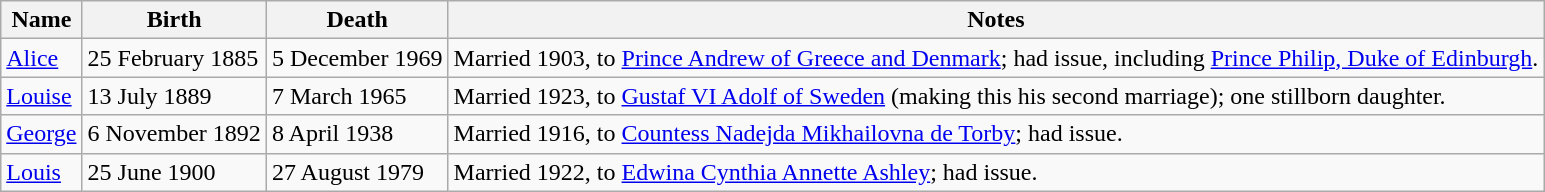<table class="wikitable">
<tr>
<th>Name</th>
<th>Birth</th>
<th>Death</th>
<th>Notes</th>
</tr>
<tr>
<td><a href='#'>Alice</a></td>
<td>25 February 1885</td>
<td>5 December 1969</td>
<td>Married 1903, to <a href='#'>Prince Andrew of Greece and Denmark</a>; had issue, including <a href='#'>Prince Philip, Duke of Edinburgh</a>.</td>
</tr>
<tr>
<td><a href='#'>Louise</a></td>
<td>13 July 1889</td>
<td>7 March 1965</td>
<td>Married 1923, to <a href='#'>Gustaf VI Adolf of Sweden</a> (making this his second marriage); one stillborn daughter.</td>
</tr>
<tr>
<td><a href='#'>George</a></td>
<td>6 November 1892</td>
<td>8 April 1938</td>
<td>Married 1916, to <a href='#'>Countess Nadejda Mikhailovna de Torby</a>; had issue.</td>
</tr>
<tr>
<td><a href='#'>Louis</a></td>
<td>25 June 1900</td>
<td>27 August 1979</td>
<td>Married 1922, to <a href='#'>Edwina Cynthia Annette Ashley</a>; had issue.</td>
</tr>
</table>
